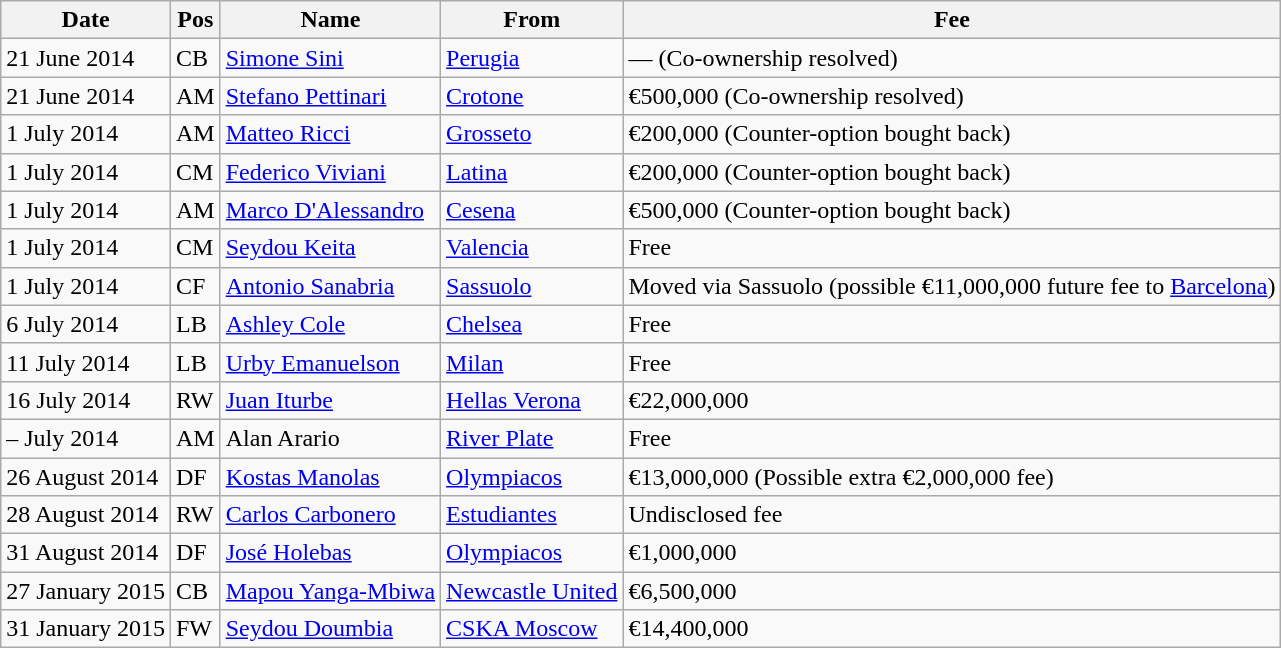<table class="wikitable">
<tr>
<th>Date</th>
<th>Pos</th>
<th>Name</th>
<th>From</th>
<th>Fee</th>
</tr>
<tr>
<td>21 June 2014</td>
<td>CB</td>
<td> <a href='#'>Simone Sini</a></td>
<td> <a href='#'>Perugia</a></td>
<td>— (Co-ownership resolved)</td>
</tr>
<tr>
<td>21 June 2014</td>
<td>AM</td>
<td> <a href='#'>Stefano Pettinari</a></td>
<td> <a href='#'>Crotone</a></td>
<td>€500,000 (Co-ownership resolved)</td>
</tr>
<tr>
<td>1 July 2014</td>
<td>AM</td>
<td> <a href='#'>Matteo Ricci</a></td>
<td> <a href='#'>Grosseto</a></td>
<td>€200,000 (Counter-option bought back)</td>
</tr>
<tr>
<td>1 July 2014</td>
<td>CM</td>
<td> <a href='#'>Federico Viviani</a></td>
<td> <a href='#'>Latina</a></td>
<td>€200,000 (Counter-option bought back)</td>
</tr>
<tr>
<td>1 July 2014</td>
<td>AM</td>
<td> <a href='#'>Marco D'Alessandro</a></td>
<td> <a href='#'>Cesena</a></td>
<td>€500,000 (Counter-option bought back)</td>
</tr>
<tr>
<td>1 July 2014</td>
<td>CM</td>
<td> <a href='#'>Seydou Keita</a></td>
<td> <a href='#'>Valencia</a></td>
<td>Free</td>
</tr>
<tr>
<td>1 July 2014</td>
<td>CF</td>
<td> <a href='#'>Antonio Sanabria</a></td>
<td> <a href='#'>Sassuolo</a></td>
<td>Moved via Sassuolo (possible €11,000,000 future fee to <a href='#'>Barcelona</a>)</td>
</tr>
<tr>
<td>6 July 2014</td>
<td>LB</td>
<td> <a href='#'>Ashley Cole</a></td>
<td> <a href='#'>Chelsea</a></td>
<td>Free</td>
</tr>
<tr>
<td>11 July 2014</td>
<td>LB</td>
<td> <a href='#'>Urby Emanuelson</a></td>
<td> <a href='#'>Milan</a></td>
<td>Free</td>
</tr>
<tr>
<td>16 July 2014</td>
<td>RW</td>
<td> <a href='#'>Juan Iturbe</a></td>
<td> <a href='#'>Hellas Verona</a></td>
<td>€22,000,000</td>
</tr>
<tr>
<td>– July 2014</td>
<td>AM</td>
<td> Alan Arario</td>
<td> <a href='#'>River Plate</a></td>
<td>Free</td>
</tr>
<tr>
<td>26 August 2014</td>
<td>DF</td>
<td> <a href='#'>Kostas Manolas</a></td>
<td> <a href='#'>Olympiacos</a></td>
<td>€13,000,000 (Possible extra €2,000,000 fee) </td>
</tr>
<tr>
<td>28 August 2014</td>
<td>RW</td>
<td> <a href='#'>Carlos Carbonero</a></td>
<td> <a href='#'>Estudiantes</a></td>
<td>Undisclosed fee</td>
</tr>
<tr>
<td>31 August 2014</td>
<td>DF</td>
<td> <a href='#'>José Holebas</a></td>
<td> <a href='#'>Olympiacos</a></td>
<td>€1,000,000</td>
</tr>
<tr>
<td>27 January 2015</td>
<td>CB</td>
<td> <a href='#'>Mapou Yanga-Mbiwa</a></td>
<td> <a href='#'>Newcastle United</a></td>
<td>€6,500,000</td>
</tr>
<tr>
<td>31 January 2015</td>
<td>FW</td>
<td> <a href='#'>Seydou Doumbia</a></td>
<td> <a href='#'>CSKA Moscow</a></td>
<td>€14,400,000</td>
</tr>
</table>
